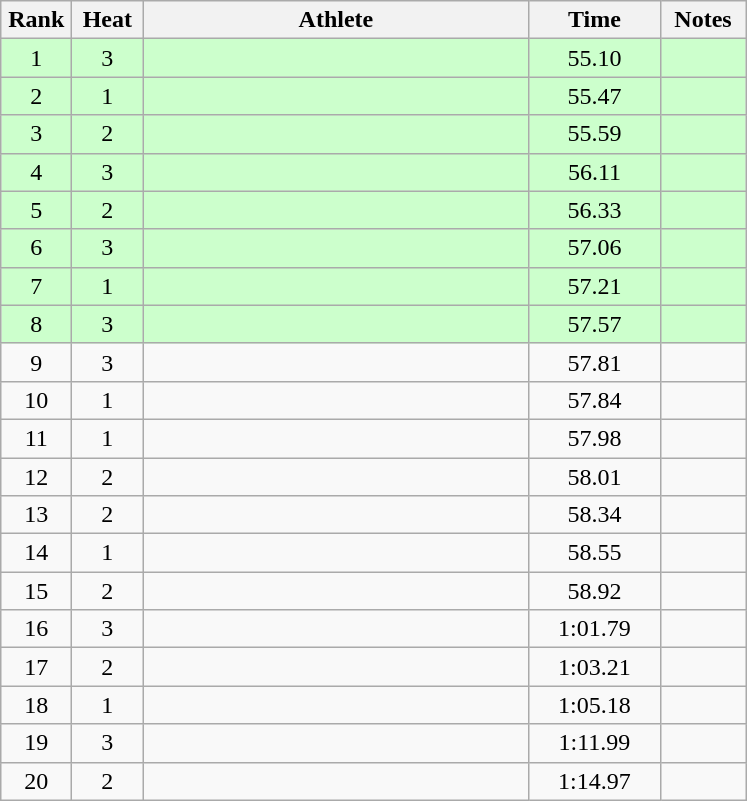<table class="wikitable" style="text-align:center">
<tr>
<th width=40>Rank</th>
<th width=40>Heat</th>
<th width=250>Athlete</th>
<th width=80>Time</th>
<th width=50>Notes</th>
</tr>
<tr bgcolor=ccffcc>
<td>1</td>
<td>3</td>
<td align=left></td>
<td>55.10</td>
<td></td>
</tr>
<tr bgcolor=ccffcc>
<td>2</td>
<td>1</td>
<td align=left></td>
<td>55.47</td>
<td></td>
</tr>
<tr bgcolor=ccffcc>
<td>3</td>
<td>2</td>
<td align=left></td>
<td>55.59</td>
<td></td>
</tr>
<tr bgcolor=ccffcc>
<td>4</td>
<td>3</td>
<td align=left></td>
<td>56.11</td>
<td></td>
</tr>
<tr bgcolor=ccffcc>
<td>5</td>
<td>2</td>
<td align=left></td>
<td>56.33</td>
<td></td>
</tr>
<tr bgcolor=ccffcc>
<td>6</td>
<td>3</td>
<td align=left></td>
<td>57.06</td>
<td></td>
</tr>
<tr bgcolor=ccffcc>
<td>7</td>
<td>1</td>
<td align=left></td>
<td>57.21</td>
<td></td>
</tr>
<tr bgcolor=ccffcc>
<td>8</td>
<td>3</td>
<td align=left></td>
<td>57.57</td>
<td></td>
</tr>
<tr>
<td>9</td>
<td>3</td>
<td align=left></td>
<td>57.81</td>
<td></td>
</tr>
<tr>
<td>10</td>
<td>1</td>
<td align=left></td>
<td>57.84</td>
<td></td>
</tr>
<tr>
<td>11</td>
<td>1</td>
<td align=left></td>
<td>57.98</td>
<td></td>
</tr>
<tr>
<td>12</td>
<td>2</td>
<td align=left></td>
<td>58.01</td>
<td></td>
</tr>
<tr>
<td>13</td>
<td>2</td>
<td align=left></td>
<td>58.34</td>
<td></td>
</tr>
<tr>
<td>14</td>
<td>1</td>
<td align=left></td>
<td>58.55</td>
<td></td>
</tr>
<tr>
<td>15</td>
<td>2</td>
<td align=left></td>
<td>58.92</td>
<td></td>
</tr>
<tr>
<td>16</td>
<td>3</td>
<td align=left></td>
<td>1:01.79</td>
<td></td>
</tr>
<tr>
<td>17</td>
<td>2</td>
<td align=left></td>
<td>1:03.21</td>
<td></td>
</tr>
<tr>
<td>18</td>
<td>1</td>
<td align=left></td>
<td>1:05.18</td>
<td></td>
</tr>
<tr>
<td>19</td>
<td>3</td>
<td align=left></td>
<td>1:11.99</td>
<td></td>
</tr>
<tr>
<td>20</td>
<td>2</td>
<td align=left></td>
<td>1:14.97</td>
<td></td>
</tr>
</table>
